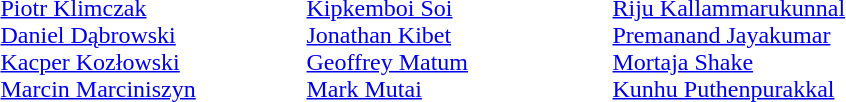<table>
<tr>
<td width=200 valign=top><em></em><br><a href='#'>Piotr Klimczak</a><br><a href='#'>Daniel Dąbrowski</a><br><a href='#'>Kacper Kozłowski</a><br><a href='#'>Marcin Marciniszyn</a></td>
<td width=200 valign=top><em></em><br><a href='#'>Kipkemboi Soi</a><br><a href='#'>Jonathan Kibet</a><br><a href='#'>Geoffrey Matum</a><br><a href='#'>Mark Mutai</a></td>
<td width=200 valign=top><em></em><br><a href='#'>Riju Kallammarukunnal</a><br><a href='#'>Premanand Jayakumar</a><br><a href='#'>Mortaja Shake</a><br><a href='#'>Kunhu Puthenpurakkal</a></td>
</tr>
</table>
